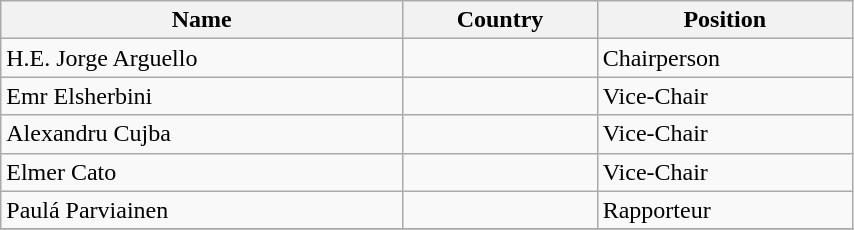<table class="wikitable" style="display: inline-table; width: 45%">
<tr>
<th>Name</th>
<th>Country</th>
<th>Position</th>
</tr>
<tr>
<td>H.E. Jorge Arguello</td>
<td></td>
<td>Chairperson</td>
</tr>
<tr>
<td>Emr Elsherbini</td>
<td></td>
<td>Vice-Chair</td>
</tr>
<tr>
<td>Alexandru Cujba</td>
<td></td>
<td>Vice-Chair</td>
</tr>
<tr>
<td>Elmer Cato</td>
<td></td>
<td>Vice-Chair</td>
</tr>
<tr>
<td>Paulá Parviainen</td>
<td></td>
<td>Rapporteur</td>
</tr>
<tr>
</tr>
</table>
